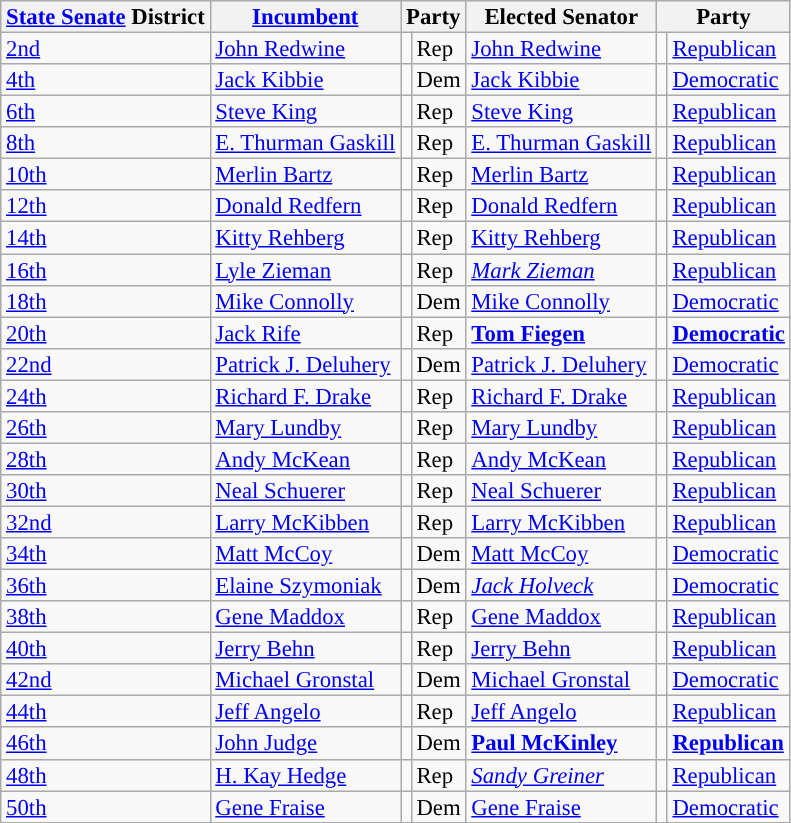<table class="sortable wikitable" style="font-size:95%;line-height:14px;">
<tr>
<th class="unsortable"><a href='#'>State Senate</a> District</th>
<th class="unsortable"><a href='#'>Incumbent</a></th>
<th colspan="2">Party</th>
<th class="unsortable">Elected Senator</th>
<th colspan="2">Party</th>
</tr>
<tr>
<td><a href='#'>2nd</a></td>
<td><a href='#'>John Redwine</a></td>
<td style="background:"></td>
<td>Rep</td>
<td><a href='#'>John Redwine</a></td>
<td style="background:"></td>
<td><a href='#'>Republican</a></td>
</tr>
<tr>
<td><a href='#'>4th</a></td>
<td><a href='#'>Jack Kibbie</a></td>
<td style="background:"></td>
<td>Dem</td>
<td><a href='#'>Jack Kibbie</a></td>
<td style="background:"></td>
<td><a href='#'>Democratic</a></td>
</tr>
<tr>
<td><a href='#'>6th</a></td>
<td><a href='#'>Steve King</a></td>
<td style="background:"></td>
<td>Rep</td>
<td><a href='#'>Steve King</a></td>
<td style="background:"></td>
<td><a href='#'>Republican</a></td>
</tr>
<tr>
<td><a href='#'>8th</a></td>
<td><a href='#'>E. Thurman Gaskill</a></td>
<td style="background:"></td>
<td>Rep</td>
<td><a href='#'>E. Thurman Gaskill</a></td>
<td style="background:"></td>
<td><a href='#'>Republican</a></td>
</tr>
<tr>
<td><a href='#'>10th</a></td>
<td><a href='#'>Merlin Bartz</a></td>
<td style="background:"></td>
<td>Rep</td>
<td><a href='#'>Merlin Bartz</a></td>
<td style="background:"></td>
<td><a href='#'>Republican</a></td>
</tr>
<tr>
<td><a href='#'>12th</a></td>
<td><a href='#'>Donald Redfern</a></td>
<td style="background:"></td>
<td>Rep</td>
<td><a href='#'>Donald Redfern</a></td>
<td style="background:"></td>
<td><a href='#'>Republican</a></td>
</tr>
<tr>
<td><a href='#'>14th</a></td>
<td><a href='#'>Kitty Rehberg</a></td>
<td style="background:"></td>
<td>Rep</td>
<td><a href='#'>Kitty Rehberg</a></td>
<td style="background:"></td>
<td><a href='#'>Republican</a></td>
</tr>
<tr>
<td><a href='#'>16th</a></td>
<td><a href='#'>Lyle Zieman</a></td>
<td style="background:"></td>
<td>Rep</td>
<td><em><a href='#'>Mark Zieman</a></em></td>
<td style="background:"></td>
<td><a href='#'>Republican</a></td>
</tr>
<tr>
<td><a href='#'>18th</a></td>
<td><a href='#'>Mike Connolly</a></td>
<td style="background:"></td>
<td>Dem</td>
<td><a href='#'>Mike Connolly</a></td>
<td style="background:"></td>
<td><a href='#'>Democratic</a></td>
</tr>
<tr>
<td><a href='#'>20th</a></td>
<td><a href='#'>Jack Rife</a></td>
<td style="background:"></td>
<td>Rep</td>
<td><strong><a href='#'>Tom Fiegen</a></strong></td>
<td style="background:"></td>
<td><strong><a href='#'>Democratic</a></strong></td>
</tr>
<tr>
<td><a href='#'>22nd</a></td>
<td><a href='#'>Patrick J. Deluhery</a></td>
<td style="background:"></td>
<td>Dem</td>
<td><a href='#'>Patrick J. Deluhery</a></td>
<td style="background:"></td>
<td><a href='#'>Democratic</a></td>
</tr>
<tr>
<td><a href='#'>24th</a></td>
<td><a href='#'>Richard F. Drake</a></td>
<td style="background:"></td>
<td>Rep</td>
<td><a href='#'>Richard F. Drake</a></td>
<td style="background:"></td>
<td><a href='#'>Republican</a></td>
</tr>
<tr>
<td><a href='#'>26th</a></td>
<td><a href='#'>Mary Lundby</a></td>
<td style="background:"></td>
<td>Rep</td>
<td><a href='#'>Mary Lundby</a></td>
<td style="background:"></td>
<td><a href='#'>Republican</a></td>
</tr>
<tr>
<td><a href='#'>28th</a></td>
<td><a href='#'>Andy McKean</a></td>
<td style="background:"></td>
<td>Rep</td>
<td><a href='#'>Andy McKean</a></td>
<td style="background:"></td>
<td><a href='#'>Republican</a></td>
</tr>
<tr>
<td><a href='#'>30th</a></td>
<td><a href='#'>Neal Schuerer</a></td>
<td style="background:"></td>
<td>Rep</td>
<td><a href='#'>Neal Schuerer</a></td>
<td style="background:"></td>
<td><a href='#'>Republican</a></td>
</tr>
<tr>
<td><a href='#'>32nd</a></td>
<td><a href='#'>Larry McKibben</a></td>
<td style="background:"></td>
<td>Rep</td>
<td><a href='#'>Larry McKibben</a></td>
<td style="background:"></td>
<td><a href='#'>Republican</a></td>
</tr>
<tr>
<td><a href='#'>34th</a></td>
<td><a href='#'>Matt McCoy</a></td>
<td style="background:"></td>
<td>Dem</td>
<td><a href='#'>Matt McCoy</a></td>
<td style="background:"></td>
<td><a href='#'>Democratic</a></td>
</tr>
<tr>
<td><a href='#'>36th</a></td>
<td><a href='#'>Elaine Szymoniak</a></td>
<td style="background:"></td>
<td>Dem</td>
<td><em><a href='#'>Jack Holveck</a></em></td>
<td style="background:"></td>
<td><a href='#'>Democratic</a></td>
</tr>
<tr>
<td><a href='#'>38th</a></td>
<td><a href='#'>Gene Maddox</a></td>
<td style="background:"></td>
<td>Rep</td>
<td><a href='#'>Gene Maddox</a></td>
<td style="background:"></td>
<td><a href='#'>Republican</a></td>
</tr>
<tr>
<td><a href='#'>40th</a></td>
<td><a href='#'>Jerry Behn</a></td>
<td style="background:"></td>
<td>Rep</td>
<td><a href='#'>Jerry Behn</a></td>
<td style="background:"></td>
<td><a href='#'>Republican</a></td>
</tr>
<tr>
<td><a href='#'>42nd</a></td>
<td><a href='#'>Michael Gronstal</a></td>
<td style="background:"></td>
<td>Dem</td>
<td><a href='#'>Michael Gronstal</a></td>
<td style="background:"></td>
<td><a href='#'>Democratic</a></td>
</tr>
<tr>
<td><a href='#'>44th</a></td>
<td><a href='#'>Jeff Angelo</a></td>
<td style="background:"></td>
<td>Rep</td>
<td><a href='#'>Jeff Angelo</a></td>
<td style="background:"></td>
<td><a href='#'>Republican</a></td>
</tr>
<tr>
<td><a href='#'>46th</a></td>
<td><a href='#'>John Judge</a></td>
<td style="background:"></td>
<td>Dem</td>
<td><strong><a href='#'>Paul McKinley</a></strong></td>
<td style="background:"></td>
<td><strong><a href='#'>Republican</a></strong></td>
</tr>
<tr>
<td><a href='#'>48th</a></td>
<td><a href='#'>H. Kay Hedge</a></td>
<td style="background:"></td>
<td>Rep</td>
<td><em><a href='#'>Sandy Greiner</a></em></td>
<td style="background:"></td>
<td><a href='#'>Republican</a></td>
</tr>
<tr>
<td><a href='#'>50th</a></td>
<td><a href='#'>Gene Fraise</a></td>
<td style="background:"></td>
<td>Dem</td>
<td><a href='#'>Gene Fraise</a></td>
<td style="background:"></td>
<td><a href='#'>Democratic</a></td>
</tr>
<tr>
</tr>
</table>
